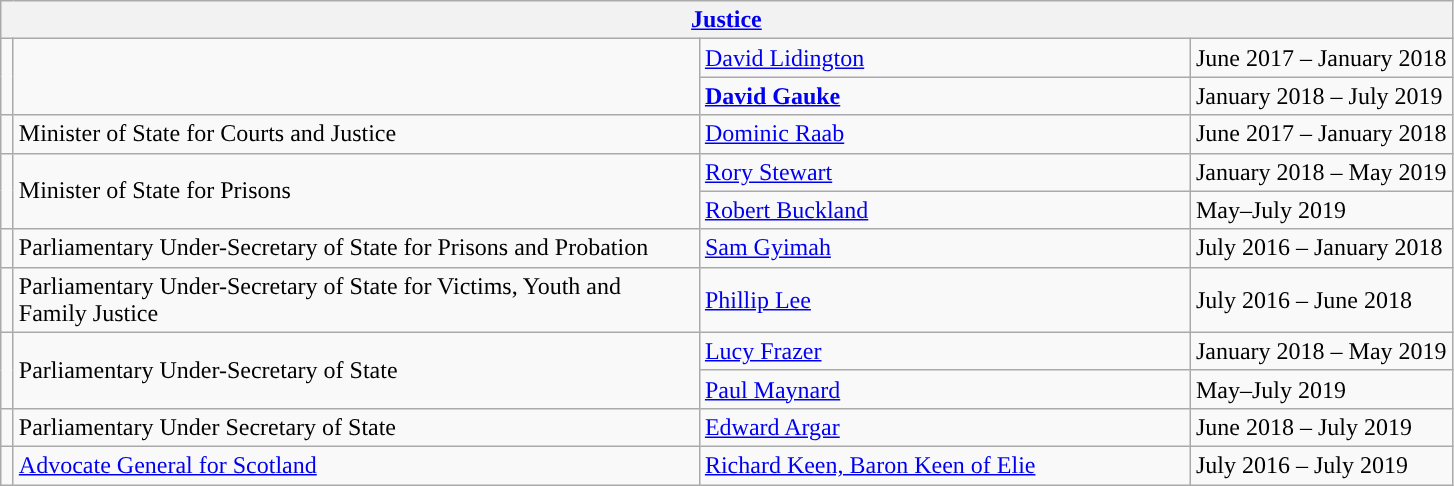<table class="wikitable">
<tr>
<th colspan="4"><a href='#'>Justice</a></th>
</tr>
<tr>
<td rowspan="2" style="width: 1px; background: "></td>
<td rowspan="2" style="width: 450px;"></td>
<td style="width: 320px;"><a href='#'>David Lidington</a></td>
<td>June 2017 – January 2018</td>
</tr>
<tr>
<td style="width: 320px;"><strong><a href='#'>David Gauke</a></strong></td>
<td>January 2018 – July 2019</td>
</tr>
<tr>
<td style="width: 1px; background: "></td>
<td>Minister of State for Courts and Justice</td>
<td><a href='#'>Dominic Raab</a></td>
<td>June 2017 – January 2018</td>
</tr>
<tr>
<td rowspan="2" style="width: 1px; background: "></td>
<td rowspan="2">Minister of State for Prisons</td>
<td><a href='#'>Rory Stewart</a></td>
<td>January 2018 – May 2019</td>
</tr>
<tr>
<td><a href='#'>Robert Buckland</a></td>
<td>May–July 2019</td>
</tr>
<tr>
<td style="width: 1px; background: "></td>
<td>Parliamentary Under-Secretary of State for Prisons and Probation</td>
<td><a href='#'>Sam Gyimah</a></td>
<td>July 2016 – January 2018</td>
</tr>
<tr>
<td style="width: 1px; background: "></td>
<td>Parliamentary Under-Secretary of State for Victims, Youth and Family Justice</td>
<td><a href='#'>Phillip Lee</a></td>
<td>July 2016 – June 2018</td>
</tr>
<tr>
<td rowspan="2" style="width: 1px; background: "></td>
<td rowspan="2">Parliamentary Under-Secretary of State</td>
<td><a href='#'>Lucy Frazer</a></td>
<td>January 2018 – May 2019</td>
</tr>
<tr>
<td><a href='#'>Paul Maynard</a></td>
<td>May–July 2019</td>
</tr>
<tr>
<td style="width: 1px; background: "></td>
<td>Parliamentary Under Secretary of State</td>
<td><a href='#'>Edward Argar</a></td>
<td>June 2018 – July 2019</td>
</tr>
<tr>
<td style="width: 1px; background: "></td>
<td><a href='#'>Advocate General for Scotland</a></td>
<td><a href='#'>Richard Keen, Baron Keen of Elie</a></td>
<td>July 2016 – July 2019</td>
</tr>
</table>
